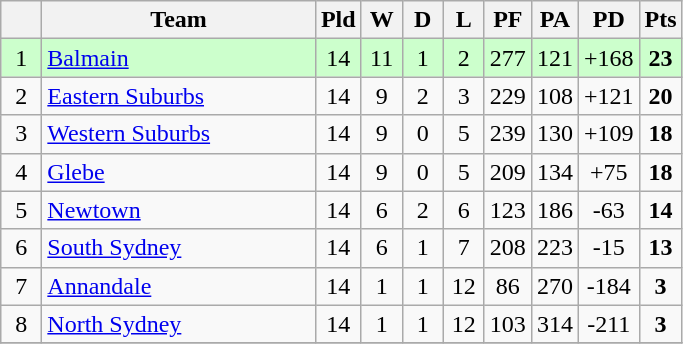<table class="wikitable" style="text-align:center;">
<tr>
<th width=20 abbr="Position×"></th>
<th width=175>Team</th>
<th width=20 abbr="Played">Pld</th>
<th width=20 abbr="Won">W</th>
<th width=20 abbr="Drawn">D</th>
<th width=20 abbr="Lost">L</th>
<th width=20 abbr="Points for">PF</th>
<th width=20 abbr="Points against">PA</th>
<th width=20 abbr="Points difference">PD</th>
<th width=20 abbr="Points">Pts</th>
</tr>
<tr style="background: #ccffcc;">
<td>1</td>
<td style="text-align:left;"> <a href='#'>Balmain</a></td>
<td>14</td>
<td>11</td>
<td>1</td>
<td>2</td>
<td>277</td>
<td>121</td>
<td>+168</td>
<td><strong>23</strong></td>
</tr>
<tr>
<td>2</td>
<td style="text-align:left;"> <a href='#'>Eastern Suburbs</a></td>
<td>14</td>
<td>9</td>
<td>2</td>
<td>3</td>
<td>229</td>
<td>108</td>
<td>+121</td>
<td><strong>20</strong></td>
</tr>
<tr>
<td>3</td>
<td style="text-align:left;"> <a href='#'>Western Suburbs</a></td>
<td>14</td>
<td>9</td>
<td>0</td>
<td>5</td>
<td>239</td>
<td>130</td>
<td>+109</td>
<td><strong>18</strong></td>
</tr>
<tr>
<td>4</td>
<td style="text-align:left;"> <a href='#'>Glebe</a></td>
<td>14</td>
<td>9</td>
<td>0</td>
<td>5</td>
<td>209</td>
<td>134</td>
<td>+75</td>
<td><strong>18</strong></td>
</tr>
<tr>
<td>5</td>
<td style="text-align:left;"> <a href='#'>Newtown</a></td>
<td>14</td>
<td>6</td>
<td>2</td>
<td>6</td>
<td>123</td>
<td>186</td>
<td>-63</td>
<td><strong>14</strong></td>
</tr>
<tr>
<td>6</td>
<td style="text-align:left;"> <a href='#'>South Sydney</a></td>
<td>14</td>
<td>6</td>
<td>1</td>
<td>7</td>
<td>208</td>
<td>223</td>
<td>-15</td>
<td><strong>13</strong></td>
</tr>
<tr>
<td>7</td>
<td style="text-align:left;"> <a href='#'>Annandale</a></td>
<td>14</td>
<td>1</td>
<td>1</td>
<td>12</td>
<td>86</td>
<td>270</td>
<td>-184</td>
<td><strong>3</strong></td>
</tr>
<tr>
<td>8</td>
<td style="text-align:left;"> <a href='#'>North Sydney</a></td>
<td>14</td>
<td>1</td>
<td>1</td>
<td>12</td>
<td>103</td>
<td>314</td>
<td>-211</td>
<td><strong>3</strong></td>
</tr>
<tr>
</tr>
</table>
